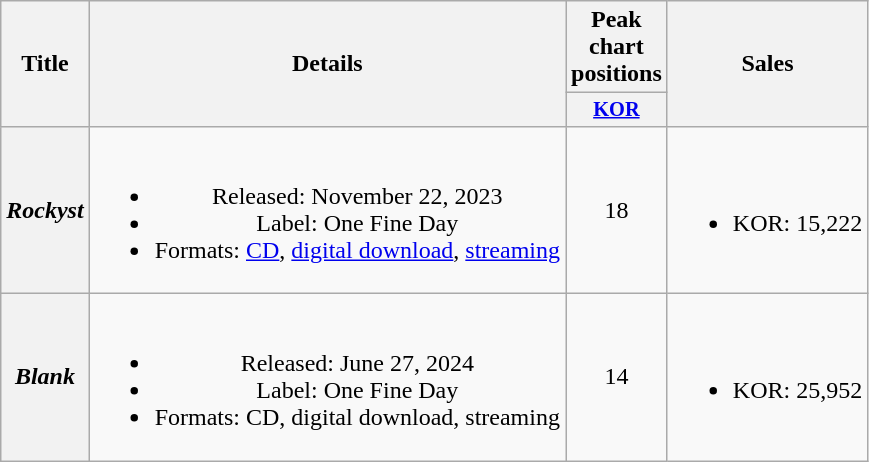<table class="wikitable plainrowheaders" style="text-align:center">
<tr>
<th scope="col" rowspan="2">Title</th>
<th scope="col" rowspan="2">Details</th>
<th scope="col" colspan="1">Peak chart positions</th>
<th scope="col" rowspan="2">Sales</th>
</tr>
<tr>
<th scope="col" style="width:4em;font-size:85%"><a href='#'>KOR</a><br></th>
</tr>
<tr>
<th scope="row"><em>Rockyst</em></th>
<td><br><ul><li>Released: November 22, 2023</li><li>Label: One Fine Day</li><li>Formats: <a href='#'>CD</a>, <a href='#'>digital download</a>, <a href='#'>streaming</a></li></ul></td>
<td>18</td>
<td><br><ul><li>KOR: 15,222</li></ul></td>
</tr>
<tr>
<th scope="row"><em>Blank</em></th>
<td><br><ul><li>Released: June 27, 2024</li><li>Label: One Fine Day</li><li>Formats: CD, digital download, streaming</li></ul></td>
<td>14</td>
<td><br><ul><li>KOR: 25,952</li></ul></td>
</tr>
</table>
